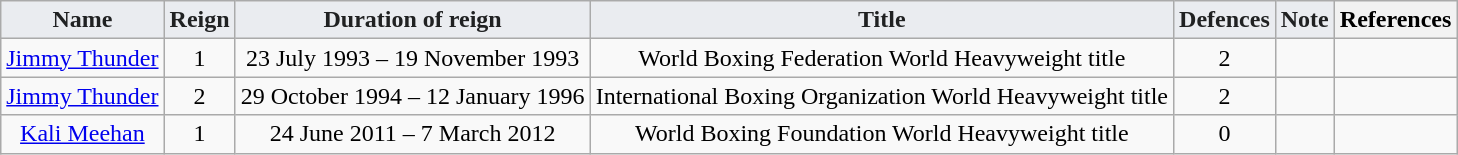<table class="wikitable" style="font-weight:bold; text-align:center;">
<tr>
<th style="vertical-align:middle; background-color:#EAECF0; color:#202122;">Name</th>
<th style="vertical-align:middle; background-color:#EAECF0; color:#202122;">Reign</th>
<th style="vertical-align:middle; background-color:#EAECF0; color:#202122;">Duration of reign</th>
<th style="vertical-align:middle; background-color:#EAECF0; color:#202122;">Title</th>
<th style="vertical-align:middle; background-color:#EAECF0; color:#202122;">Defences</th>
<th style="vertical-align:middle; background-color:#EAECF0; color:#202122;">Note</th>
<th>References</th>
</tr>
<tr style="font-weight:normal;">
<td><a href='#'>Jimmy Thunder</a></td>
<td>1</td>
<td>23 July 1993 – 19 November 1993</td>
<td>World Boxing Federation World Heavyweight title</td>
<td>2</td>
<td></td>
<td></td>
</tr>
<tr style="font-weight:normal;">
<td><a href='#'>Jimmy Thunder</a></td>
<td>2</td>
<td>29 October 1994 – 12 January 1996</td>
<td>International Boxing Organization World Heavyweight title</td>
<td>2</td>
<td></td>
<td></td>
</tr>
<tr style="font-weight:normal;">
<td><a href='#'>Kali Meehan</a></td>
<td>1</td>
<td>24 June 2011 – 7 March 2012</td>
<td>World Boxing Foundation World Heavyweight title</td>
<td>0</td>
<td></td>
<td></td>
</tr>
</table>
